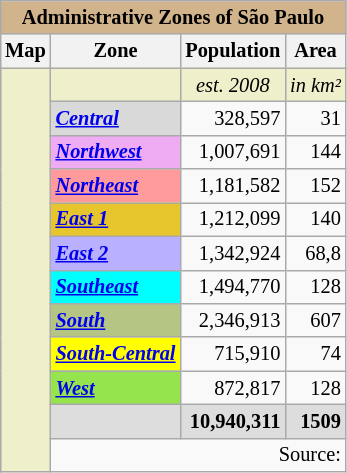<table class="wikitable"  style="left; text-align:right; font-size:85%; margin:1em;">
<tr>
<th colspan="4" style="background:tan;">Administrative Zones of São Paulo</th>
</tr>
<tr>
<th>Map</th>
<th>Zone</th>
<th>Population</th>
<th>Area</th>
</tr>
<tr style="background:#efefcc;">
<td rowspan=12></td>
<td></td>
<td style="text-align:center;"><em>est.  2008</em></td>
<td><em> in km²</em></td>
</tr>
<tr>
<td style="background:#D9D9D9; text-align:left;"><strong><em><a href='#'><span>Central</span></a></em></strong></td>
<td>328,597</td>
<td>31</td>
</tr>
<tr>
<td style="background:#F0ACF2; text-align:left;"><strong><em><a href='#'><span>Northwest</span></a></em></strong></td>
<td>1,007,691</td>
<td>144</td>
</tr>
<tr>
<td style="background:#FF9B9D; text-align:left;"><strong><em><a href='#'><span>Northeast</span></a></em></strong></td>
<td>1,181,582</td>
<td>152</td>
</tr>
<tr>
<td style="background:#E7C52C; text-align:left;"><strong><em><a href='#'><span>East 1</span></a></em></strong></td>
<td>1,212,099</td>
<td>140</td>
</tr>
<tr>
<td style="background:#B9B0FF; text-align:left;"><strong><em><a href='#'><span>East 2</span></a></em></strong></td>
<td>1,342,924</td>
<td>68,8</td>
</tr>
<tr>
<td style="background:#00FFFF; text-align:left;"><strong><em><a href='#'><span>Southeast</span></a></em></strong></td>
<td>1,494,770</td>
<td>128</td>
</tr>
<tr>
<td style="background: #B5C584; text-align:left;"><strong><em><a href='#'><span>South</span></a></em></strong></td>
<td>2,346,913</td>
<td>607</td>
</tr>
<tr>
<td style="background:#FFFF00; text-align:left;"><strong><em><a href='#'><span>South-Central</span></a></em></strong></td>
<td>715,910</td>
<td>74</td>
</tr>
<tr>
<td style="background:#95E34D; text-align:left; "><strong><em><a href='#'><span>West</span></a></em></strong></td>
<td>872,817</td>
<td>128</td>
</tr>
<tr style="background:#ddd;">
<td colspan="1"></td>
<td><strong>10,940,311</strong></td>
<td><strong>1509</strong></td>
</tr>
<tr>
<td colspan="3">Source:</td>
</tr>
</table>
